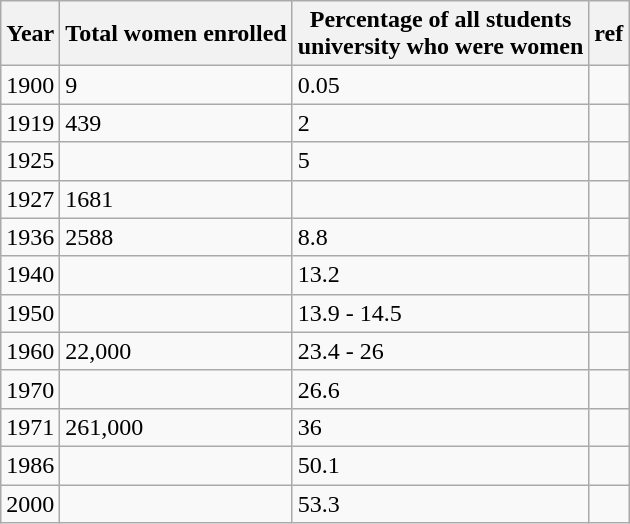<table class="wikitable">
<tr>
<th>Year</th>
<th>Total women enrolled</th>
<th>Percentage of all students<br>university who were women</th>
<th>ref</th>
</tr>
<tr>
<td>1900</td>
<td>9</td>
<td>0.05</td>
<td></td>
</tr>
<tr>
<td>1919</td>
<td>439</td>
<td>2</td>
<td></td>
</tr>
<tr>
<td>1925</td>
<td></td>
<td>5</td>
<td></td>
</tr>
<tr>
<td>1927</td>
<td>1681</td>
<td></td>
<td></td>
</tr>
<tr>
<td>1936</td>
<td>2588</td>
<td>8.8</td>
<td></td>
</tr>
<tr>
<td>1940</td>
<td></td>
<td>13.2</td>
<td></td>
</tr>
<tr>
<td>1950</td>
<td></td>
<td>13.9 - 14.5</td>
<td></td>
</tr>
<tr>
<td>1960</td>
<td>22,000</td>
<td>23.4 - 26</td>
<td></td>
</tr>
<tr>
<td>1970</td>
<td></td>
<td>26.6</td>
<td></td>
</tr>
<tr>
<td>1971</td>
<td>261,000</td>
<td>36</td>
<td></td>
</tr>
<tr>
<td>1986</td>
<td></td>
<td>50.1</td>
<td></td>
</tr>
<tr>
<td>2000</td>
<td></td>
<td>53.3</td>
<td></td>
</tr>
</table>
